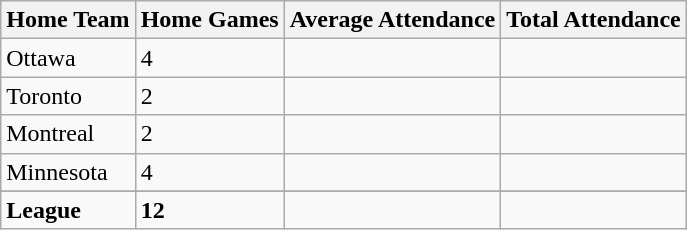<table class="wikitable sortable">
<tr>
<th>Home Team</th>
<th>Home Games</th>
<th>Average Attendance</th>
<th>Total Attendance</th>
</tr>
<tr>
<td>Ottawa</td>
<td>4</td>
<td></td>
<td></td>
</tr>
<tr>
<td>Toronto</td>
<td>2</td>
<td></td>
<td></td>
</tr>
<tr>
<td>Montreal</td>
<td>2</td>
<td></td>
<td></td>
</tr>
<tr>
<td>Minnesota</td>
<td>4</td>
<td></td>
<td></td>
</tr>
<tr>
</tr>
<tr class="sortbottom">
<td><strong>League</strong></td>
<td><strong>12</strong></td>
<td><strong> </strong></td>
<td><strong></strong></td>
</tr>
</table>
